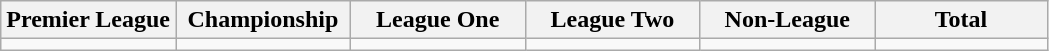<table class="wikitable">
<tr>
<th width="16.7%">Premier League</th>
<th width="16.7%">Championship</th>
<th width="16.7%">League One</th>
<th width="16.7%">League Two</th>
<th width="16.7%">Non-League</th>
<th width="16.7%">Total</th>
</tr>
<tr>
<td></td>
<td></td>
<td></td>
<td></td>
<td></td>
<td></td>
</tr>
</table>
